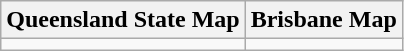<table class="wikitable">
<tr>
<th>Queensland State Map</th>
<th>Brisbane Map</th>
</tr>
<tr>
<td></td>
<td></td>
</tr>
</table>
